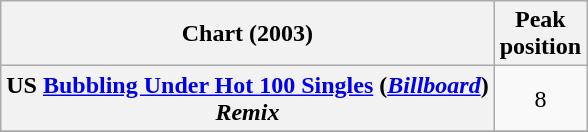<table class="wikitable plainrowheaders" style="text-align:center;">
<tr>
<th scope="col">Chart (2003)</th>
<th scope="col">Peak<br>position</th>
</tr>
<tr>
<th scope="row">US <a href='#'>Bubbling Under Hot 100 Singles</a> (<em><a href='#'>Billboard</a></em>)<br><em>Remix</em></th>
<td>8</td>
</tr>
<tr>
</tr>
<tr>
</tr>
</table>
